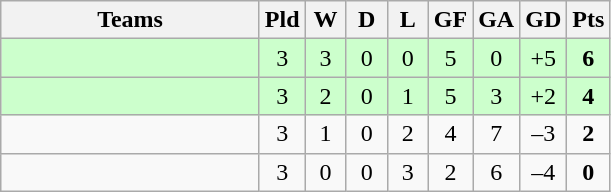<table class="wikitable" style="text-align: center;">
<tr>
<th width=165>Teams</th>
<th width=20>Pld</th>
<th width=20>W</th>
<th width=20>D</th>
<th width=20>L</th>
<th width=20>GF</th>
<th width=20>GA</th>
<th width=20>GD</th>
<th width=20>Pts</th>
</tr>
<tr align=center style="background:#ccffcc;">
<td style="text-align:left;"></td>
<td>3</td>
<td>3</td>
<td>0</td>
<td>0</td>
<td>5</td>
<td>0</td>
<td>+5</td>
<td><strong>6</strong></td>
</tr>
<tr align=center style="background:#ccffcc;">
<td style="text-align:left;"></td>
<td>3</td>
<td>2</td>
<td>0</td>
<td>1</td>
<td>5</td>
<td>3</td>
<td>+2</td>
<td><strong>4</strong></td>
</tr>
<tr align=center>
<td style="text-align:left;"></td>
<td>3</td>
<td>1</td>
<td>0</td>
<td>2</td>
<td>4</td>
<td>7</td>
<td>–3</td>
<td><strong>2</strong></td>
</tr>
<tr align=center>
<td style="text-align:left;"></td>
<td>3</td>
<td>0</td>
<td>0</td>
<td>3</td>
<td>2</td>
<td>6</td>
<td>–4</td>
<td><strong>0</strong></td>
</tr>
</table>
